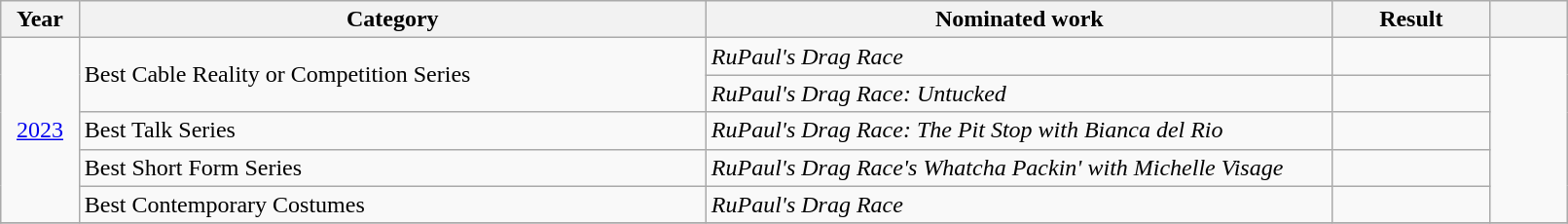<table class="wikitable" style="width:85%;">
<tr>
<th width=5%>Year</th>
<th style="width:40%;">Category</th>
<th style="width:40%;">Nominated work</th>
<th style="width:10%;">Result</th>
<th width=5%></th>
</tr>
<tr>
<td rowspan="5" style="text-align: center;"><a href='#'>2023</a></td>
<td rowspan="2">Best Cable Reality or Competition Series</td>
<td><em>RuPaul's Drag Race</em></td>
<td></td>
<td rowspan="5" align="center"></td>
</tr>
<tr>
<td><em>RuPaul's Drag Race: Untucked</em></td>
<td></td>
</tr>
<tr>
<td>Best Talk Series</td>
<td><em>RuPaul's Drag Race: The Pit Stop with Bianca del Rio</em></td>
<td></td>
</tr>
<tr>
<td>Best Short Form Series</td>
<td><em>RuPaul's Drag Race's Whatcha Packin' with Michelle Visage</em></td>
<td></td>
</tr>
<tr>
<td>Best Contemporary Costumes</td>
<td><em>RuPaul's Drag Race</em></td>
<td></td>
</tr>
<tr>
</tr>
</table>
